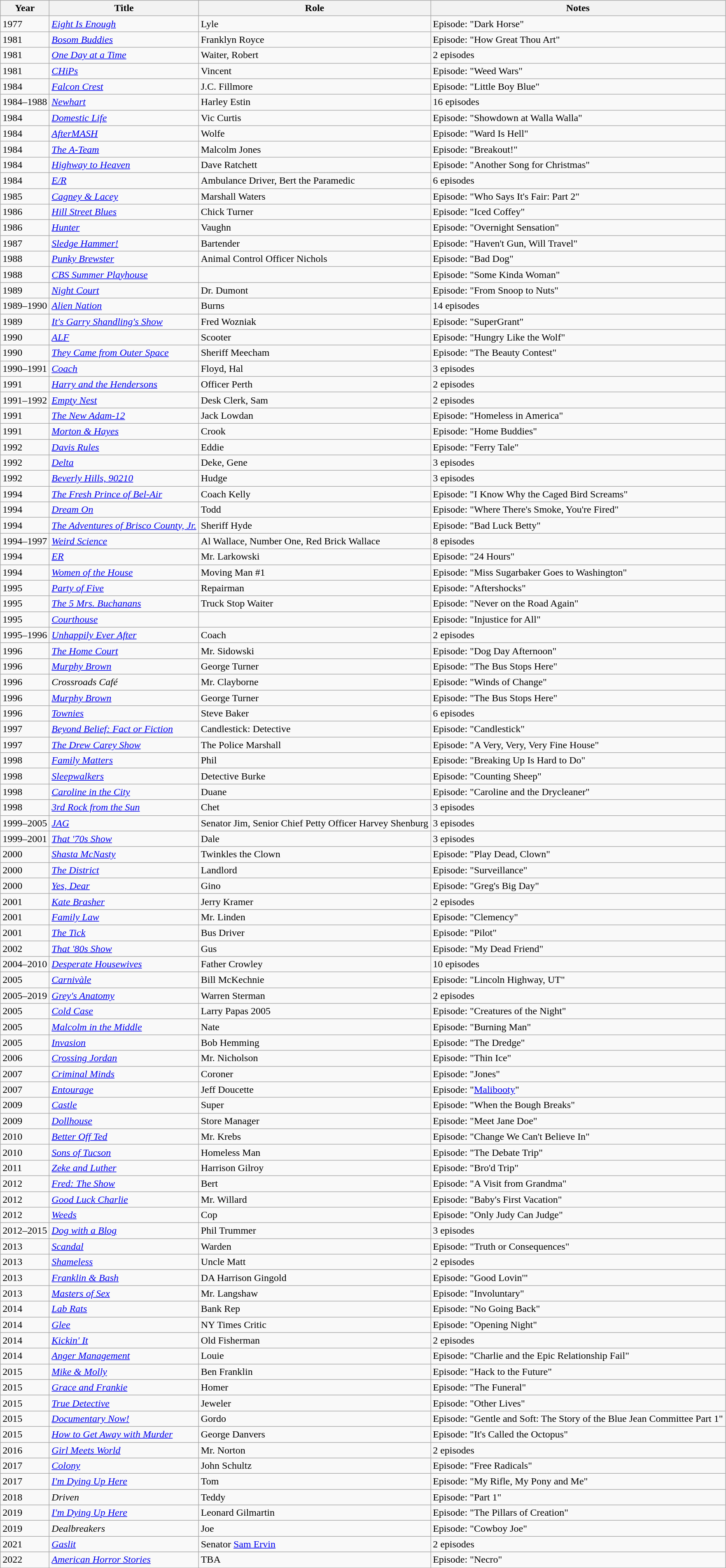<table class="wikitable sortable">
<tr>
<th>Year</th>
<th>Title</th>
<th>Role</th>
<th>Notes</th>
</tr>
<tr>
<td>1977</td>
<td><em><a href='#'>Eight Is Enough</a></em></td>
<td>Lyle</td>
<td>Episode: "Dark Horse"</td>
</tr>
<tr>
<td>1981</td>
<td><em><a href='#'>Bosom Buddies</a></em></td>
<td>Franklyn Royce</td>
<td>Episode: "How Great Thou Art"</td>
</tr>
<tr>
<td>1981</td>
<td><em><a href='#'>One Day at a Time</a></em></td>
<td>Waiter, Robert</td>
<td>2 episodes</td>
</tr>
<tr>
<td>1981</td>
<td><em><a href='#'>CHiPs</a></em></td>
<td>Vincent</td>
<td>Episode: "Weed Wars"</td>
</tr>
<tr>
<td>1984</td>
<td><em><a href='#'>Falcon Crest</a></em></td>
<td>J.C. Fillmore</td>
<td>Episode: "Little Boy Blue"</td>
</tr>
<tr>
<td>1984–1988</td>
<td><em><a href='#'>Newhart</a></em></td>
<td>Harley Estin</td>
<td>16 episodes</td>
</tr>
<tr>
<td>1984</td>
<td><em><a href='#'>Domestic Life</a></em></td>
<td>Vic Curtis</td>
<td>Episode: "Showdown at Walla Walla"</td>
</tr>
<tr>
<td>1984</td>
<td><em><a href='#'>AfterMASH</a></em></td>
<td>Wolfe</td>
<td>Episode: "Ward Is Hell"</td>
</tr>
<tr>
<td>1984</td>
<td><em><a href='#'>The A-Team</a></em></td>
<td>Malcolm Jones</td>
<td>Episode: "Breakout!"</td>
</tr>
<tr>
<td>1984</td>
<td><em><a href='#'>Highway to Heaven</a></em></td>
<td>Dave Ratchett</td>
<td>Episode: "Another Song for Christmas"</td>
</tr>
<tr>
<td>1984</td>
<td><em><a href='#'>E/R</a></em></td>
<td>Ambulance Driver, Bert the Paramedic</td>
<td>6 episodes</td>
</tr>
<tr>
<td>1985</td>
<td><em><a href='#'>Cagney & Lacey</a></em></td>
<td>Marshall Waters</td>
<td>Episode: "Who Says It's Fair: Part 2"</td>
</tr>
<tr>
<td>1986</td>
<td><em><a href='#'>Hill Street Blues</a></em></td>
<td>Chick Turner</td>
<td>Episode: "Iced Coffey"</td>
</tr>
<tr>
<td>1986</td>
<td><em><a href='#'>Hunter</a></em></td>
<td>Vaughn</td>
<td>Episode: "Overnight Sensation"</td>
</tr>
<tr>
<td>1987</td>
<td><em><a href='#'>Sledge Hammer!</a></em></td>
<td>Bartender</td>
<td>Episode: "Haven't Gun, Will Travel"</td>
</tr>
<tr>
<td>1988</td>
<td><em><a href='#'>Punky Brewster</a></em></td>
<td>Animal Control Officer Nichols</td>
<td>Episode: "Bad Dog"</td>
</tr>
<tr>
<td>1988</td>
<td><em><a href='#'>CBS Summer Playhouse</a></em></td>
<td></td>
<td>Episode: "Some Kinda Woman"</td>
</tr>
<tr>
<td>1989</td>
<td><em><a href='#'>Night Court</a></em></td>
<td>Dr. Dumont</td>
<td>Episode: "From Snoop to Nuts"</td>
</tr>
<tr>
<td>1989–1990</td>
<td><em><a href='#'>Alien Nation</a></em></td>
<td>Burns</td>
<td>14 episodes</td>
</tr>
<tr>
<td>1989</td>
<td><em><a href='#'>It's Garry Shandling's Show</a></em></td>
<td>Fred Wozniak</td>
<td>Episode: "SuperGrant"</td>
</tr>
<tr>
<td>1990</td>
<td><em><a href='#'>ALF</a></em></td>
<td>Scooter</td>
<td>Episode: "Hungry Like the Wolf"</td>
</tr>
<tr>
<td>1990</td>
<td><em><a href='#'>They Came from Outer Space</a></em></td>
<td>Sheriff Meecham</td>
<td>Episode: "The Beauty Contest"</td>
</tr>
<tr>
<td>1990–1991</td>
<td><em><a href='#'>Coach</a></em></td>
<td>Floyd, Hal</td>
<td>3 episodes</td>
</tr>
<tr>
<td>1991</td>
<td><em><a href='#'>Harry and the Hendersons</a></em></td>
<td>Officer Perth</td>
<td>2 episodes</td>
</tr>
<tr>
<td>1991–1992</td>
<td><em><a href='#'>Empty Nest</a></em></td>
<td>Desk Clerk, Sam</td>
<td>2 episodes</td>
</tr>
<tr>
<td>1991</td>
<td><em><a href='#'>The New Adam-12</a></em></td>
<td>Jack Lowdan</td>
<td>Episode: "Homeless in America"</td>
</tr>
<tr>
<td>1991</td>
<td><em><a href='#'>Morton & Hayes</a></em></td>
<td>Crook</td>
<td>Episode: "Home Buddies"</td>
</tr>
<tr>
<td>1992</td>
<td><em><a href='#'>Davis Rules</a></em></td>
<td>Eddie</td>
<td>Episode: "Ferry Tale"</td>
</tr>
<tr>
<td>1992</td>
<td><em><a href='#'>Delta</a></em></td>
<td>Deke, Gene</td>
<td>3 episodes</td>
</tr>
<tr>
<td>1992</td>
<td><em><a href='#'>Beverly Hills, 90210</a></em></td>
<td>Hudge</td>
<td>3 episodes</td>
</tr>
<tr>
<td>1994</td>
<td><em><a href='#'>The Fresh Prince of Bel-Air</a></em></td>
<td>Coach Kelly</td>
<td>Episode: "I Know Why the Caged Bird Screams"</td>
</tr>
<tr>
<td>1994</td>
<td><em><a href='#'>Dream On</a></em></td>
<td>Todd</td>
<td>Episode: "Where There's Smoke, You're Fired"</td>
</tr>
<tr>
<td>1994</td>
<td><em><a href='#'>The Adventures of Brisco County, Jr.</a></em></td>
<td>Sheriff Hyde</td>
<td>Episode: "Bad Luck Betty"</td>
</tr>
<tr>
<td>1994–1997</td>
<td><em><a href='#'>Weird Science</a></em></td>
<td>Al Wallace, Number One, Red Brick Wallace</td>
<td>8 episodes</td>
</tr>
<tr>
<td>1994</td>
<td><em><a href='#'>ER</a></em></td>
<td>Mr. Larkowski</td>
<td>Episode: "24 Hours"</td>
</tr>
<tr>
<td>1994</td>
<td><em><a href='#'>Women of the House</a></em></td>
<td>Moving Man #1</td>
<td>Episode: "Miss Sugarbaker Goes to Washington"</td>
</tr>
<tr>
<td>1995</td>
<td><em><a href='#'>Party of Five</a></em></td>
<td>Repairman</td>
<td>Episode: "Aftershocks"</td>
</tr>
<tr>
<td>1995</td>
<td><em><a href='#'>The 5 Mrs. Buchanans</a></em></td>
<td>Truck Stop Waiter</td>
<td>Episode: "Never on the Road Again"</td>
</tr>
<tr>
<td>1995</td>
<td><em><a href='#'>Courthouse</a></em></td>
<td></td>
<td>Episode: "Injustice for All"</td>
</tr>
<tr>
<td>1995–1996</td>
<td><em><a href='#'>Unhappily Ever After</a></em></td>
<td>Coach</td>
<td>2 episodes</td>
</tr>
<tr>
<td>1996</td>
<td><em><a href='#'>The Home Court</a></em></td>
<td>Mr. Sidowski</td>
<td>Episode: "Dog Day Afternoon"</td>
</tr>
<tr>
<td>1996</td>
<td><em><a href='#'>Murphy Brown</a></em></td>
<td>George Turner</td>
<td>Episode: "The Bus Stops Here"</td>
</tr>
<tr>
<td>1996</td>
<td><em>Crossroads Café</em></td>
<td>Mr. Clayborne</td>
<td>Episode: "Winds of Change"</td>
</tr>
<tr>
<td>1996</td>
<td><em><a href='#'>Murphy Brown</a></em></td>
<td>George Turner</td>
<td>Episode: "The Bus Stops Here"</td>
</tr>
<tr>
<td>1996</td>
<td><em><a href='#'>Townies</a></em></td>
<td>Steve Baker</td>
<td>6 episodes</td>
</tr>
<tr>
<td>1997</td>
<td><em><a href='#'>Beyond Belief: Fact or Fiction</a></em></td>
<td>Candlestick: Detective</td>
<td>Episode: "Candlestick"</td>
</tr>
<tr>
<td>1997</td>
<td><em><a href='#'>The Drew Carey Show</a></em></td>
<td>The Police Marshall</td>
<td>Episode: "A Very, Very, Very Fine House"</td>
</tr>
<tr>
<td>1998</td>
<td><em><a href='#'>Family Matters</a></em></td>
<td>Phil</td>
<td>Episode: "Breaking Up Is Hard to Do"</td>
</tr>
<tr>
<td>1998</td>
<td><em><a href='#'>Sleepwalkers</a></em></td>
<td>Detective Burke</td>
<td>Episode: "Counting Sheep"</td>
</tr>
<tr>
<td>1998</td>
<td><em><a href='#'>Caroline in the City</a></em></td>
<td>Duane</td>
<td>Episode: "Caroline and the Drycleaner"</td>
</tr>
<tr>
<td>1998</td>
<td><em><a href='#'>3rd Rock from the Sun</a></em></td>
<td>Chet</td>
<td>3 episodes</td>
</tr>
<tr>
<td>1999–2005</td>
<td><em><a href='#'>JAG</a></em></td>
<td>Senator Jim, Senior Chief Petty Officer Harvey Shenburg</td>
<td>3 episodes</td>
</tr>
<tr>
<td>1999–2001</td>
<td><em><a href='#'>That '70s Show</a></em></td>
<td>Dale</td>
<td>3 episodes</td>
</tr>
<tr>
<td>2000</td>
<td><em><a href='#'>Shasta McNasty</a></em></td>
<td>Twinkles the Clown</td>
<td>Episode: "Play Dead, Clown"</td>
</tr>
<tr>
<td>2000</td>
<td><em><a href='#'>The District</a></em></td>
<td>Landlord</td>
<td>Episode: "Surveillance"</td>
</tr>
<tr>
<td>2000</td>
<td><em><a href='#'>Yes, Dear</a></em></td>
<td>Gino</td>
<td>Episode: "Greg's Big Day"</td>
</tr>
<tr>
<td>2001</td>
<td><em><a href='#'>Kate Brasher</a></em></td>
<td>Jerry Kramer</td>
<td>2 episodes</td>
</tr>
<tr>
<td>2001</td>
<td><em><a href='#'>Family Law</a></em></td>
<td>Mr. Linden</td>
<td>Episode: "Clemency"</td>
</tr>
<tr>
<td>2001</td>
<td><em><a href='#'>The Tick</a></em></td>
<td>Bus Driver</td>
<td>Episode: "Pilot"</td>
</tr>
<tr>
<td>2002</td>
<td><em><a href='#'>That '80s Show</a></em></td>
<td>Gus</td>
<td>Episode: "My Dead Friend"</td>
</tr>
<tr>
<td>2004–2010</td>
<td><em><a href='#'>Desperate Housewives</a></em></td>
<td>Father Crowley</td>
<td>10 episodes</td>
</tr>
<tr>
<td>2005</td>
<td><em><a href='#'>Carnivàle</a></em></td>
<td>Bill McKechnie</td>
<td>Episode: "Lincoln Highway, UT"</td>
</tr>
<tr>
<td>2005–2019</td>
<td><em><a href='#'>Grey's Anatomy</a></em></td>
<td>Warren Sterman</td>
<td>2 episodes</td>
</tr>
<tr>
<td>2005</td>
<td><em><a href='#'>Cold Case</a></em></td>
<td>Larry Papas 2005</td>
<td>Episode: "Creatures of the Night"</td>
</tr>
<tr>
<td>2005</td>
<td><em><a href='#'>Malcolm in the Middle</a></em></td>
<td>Nate</td>
<td>Episode: "Burning Man"</td>
</tr>
<tr>
<td>2005</td>
<td><em><a href='#'>Invasion</a></em></td>
<td>Bob Hemming</td>
<td>Episode: "The Dredge"</td>
</tr>
<tr>
<td>2006</td>
<td><em><a href='#'>Crossing Jordan</a></em></td>
<td>Mr. Nicholson</td>
<td>Episode: "Thin Ice"</td>
</tr>
<tr>
<td>2007</td>
<td><em><a href='#'>Criminal Minds</a></em></td>
<td>Coroner</td>
<td>Episode: "Jones"</td>
</tr>
<tr>
<td>2007</td>
<td><em><a href='#'>Entourage</a></em></td>
<td>Jeff Doucette</td>
<td>Episode: "<a href='#'>Malibooty</a>"</td>
</tr>
<tr>
<td>2009</td>
<td><em><a href='#'>Castle</a></em></td>
<td>Super</td>
<td>Episode: "When the Bough Breaks"</td>
</tr>
<tr>
<td>2009</td>
<td><em><a href='#'>Dollhouse</a></em></td>
<td>Store Manager</td>
<td>Episode: "Meet Jane Doe"</td>
</tr>
<tr>
<td>2010</td>
<td><em><a href='#'>Better Off Ted</a></em></td>
<td>Mr. Krebs</td>
<td>Episode: "Change We Can't Believe In"</td>
</tr>
<tr>
<td>2010</td>
<td><em><a href='#'>Sons of Tucson</a></em></td>
<td>Homeless Man</td>
<td>Episode: "The Debate Trip"</td>
</tr>
<tr>
<td>2011</td>
<td><em><a href='#'>Zeke and Luther</a></em></td>
<td>Harrison Gilroy</td>
<td>Episode: "Bro'd Trip"</td>
</tr>
<tr>
<td>2012</td>
<td><em><a href='#'>Fred: The Show</a></em></td>
<td>Bert</td>
<td>Episode: "A Visit from Grandma"</td>
</tr>
<tr>
<td>2012</td>
<td><em><a href='#'>Good Luck Charlie</a></em></td>
<td>Mr. Willard</td>
<td>Episode: "Baby's First Vacation"</td>
</tr>
<tr>
<td>2012</td>
<td><em><a href='#'>Weeds</a></em></td>
<td>Cop</td>
<td>Episode: "Only Judy Can Judge"</td>
</tr>
<tr>
<td>2012–2015</td>
<td><em><a href='#'>Dog with a Blog</a></em></td>
<td>Phil Trummer</td>
<td>3 episodes</td>
</tr>
<tr>
<td>2013</td>
<td><em><a href='#'>Scandal</a></em></td>
<td>Warden</td>
<td>Episode: "Truth or Consequences"</td>
</tr>
<tr>
<td>2013</td>
<td><em><a href='#'>Shameless</a></em></td>
<td>Uncle Matt</td>
<td>2 episodes</td>
</tr>
<tr>
<td>2013</td>
<td><em><a href='#'>Franklin & Bash</a></em></td>
<td>DA Harrison Gingold</td>
<td>Episode: "Good Lovin'"</td>
</tr>
<tr>
<td>2013</td>
<td><em><a href='#'>Masters of Sex</a></em></td>
<td>Mr. Langshaw</td>
<td>Episode: "Involuntary"</td>
</tr>
<tr>
<td>2014</td>
<td><em><a href='#'>Lab Rats</a></em></td>
<td>Bank Rep</td>
<td>Episode: "No Going Back"</td>
</tr>
<tr>
<td>2014</td>
<td><em><a href='#'>Glee</a></em></td>
<td>NY Times Critic</td>
<td>Episode: "Opening Night"</td>
</tr>
<tr>
<td>2014</td>
<td><em><a href='#'>Kickin' It</a></em></td>
<td>Old Fisherman</td>
<td>2 episodes</td>
</tr>
<tr>
<td>2014</td>
<td><em><a href='#'>Anger Management</a></em></td>
<td>Louie</td>
<td>Episode: "Charlie and the Epic Relationship Fail"</td>
</tr>
<tr>
<td>2015</td>
<td><em><a href='#'>Mike & Molly</a></em></td>
<td>Ben Franklin</td>
<td>Episode: "Hack to the Future"</td>
</tr>
<tr>
<td>2015</td>
<td><em><a href='#'>Grace and Frankie</a></em></td>
<td>Homer</td>
<td>Episode: "The Funeral"</td>
</tr>
<tr>
<td>2015</td>
<td><em><a href='#'>True Detective</a></em></td>
<td>Jeweler</td>
<td>Episode: "Other Lives"</td>
</tr>
<tr>
<td>2015</td>
<td><em><a href='#'>Documentary Now!</a></em></td>
<td>Gordo</td>
<td>Episode: "Gentle and Soft: The Story of the Blue Jean Committee Part 1"</td>
</tr>
<tr>
<td>2015</td>
<td><em><a href='#'>How to Get Away with Murder</a></em></td>
<td>George Danvers</td>
<td>Episode: "It's Called the Octopus"</td>
</tr>
<tr>
<td>2016</td>
<td><em><a href='#'>Girl Meets World</a></em></td>
<td>Mr. Norton</td>
<td>2 episodes</td>
</tr>
<tr>
<td>2017</td>
<td><em><a href='#'>Colony</a></em></td>
<td>John Schultz</td>
<td>Episode: "Free Radicals"</td>
</tr>
<tr>
<td>2017</td>
<td><em><a href='#'>I'm Dying Up Here</a></em></td>
<td>Tom</td>
<td>Episode: "My Rifle, My Pony and Me"</td>
</tr>
<tr>
<td>2018</td>
<td><em>Driven</em></td>
<td>Teddy</td>
<td>Episode: "Part 1"</td>
</tr>
<tr>
<td>2019</td>
<td><em><a href='#'>I'm Dying Up Here</a></em></td>
<td>Leonard Gilmartin</td>
<td>Episode: "The Pillars of Creation"</td>
</tr>
<tr>
<td>2019</td>
<td><em>Dealbreakers</em></td>
<td>Joe</td>
<td>Episode: "Cowboy Joe"</td>
</tr>
<tr>
<td>2021</td>
<td><em><a href='#'>Gaslit</a></em></td>
<td>Senator <a href='#'>Sam Ervin</a></td>
<td>2 episodes</td>
</tr>
<tr>
<td>2022</td>
<td><em><a href='#'>American Horror Stories</a></em></td>
<td>TBA</td>
<td>Episode: "Necro"</td>
</tr>
</table>
